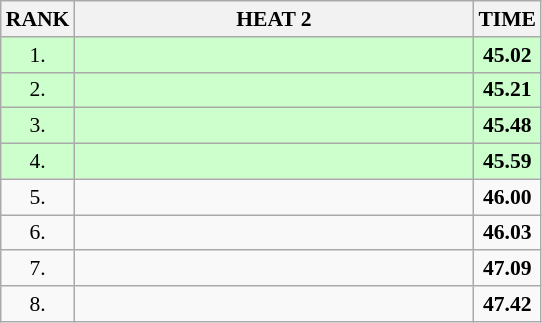<table class="wikitable" style="border-collapse: collapse; font-size: 90%;">
<tr>
<th>RANK</th>
<th align="left" style="width: 18em">HEAT 2</th>
<th>TIME</th>
</tr>
<tr style="background:#ccffcc;">
<td align="center">1.</td>
<td></td>
<td align="center"><strong>45.02</strong></td>
</tr>
<tr style="background:#ccffcc;">
<td align="center">2.</td>
<td></td>
<td align="center"><strong>45.21</strong></td>
</tr>
<tr style="background:#ccffcc;">
<td align="center">3.</td>
<td></td>
<td align="center"><strong>45.48</strong></td>
</tr>
<tr style="background:#ccffcc;">
<td align="center">4.</td>
<td></td>
<td align="center"><strong>45.59</strong></td>
</tr>
<tr>
<td align="center">5.</td>
<td></td>
<td align="center"><strong>46.00</strong></td>
</tr>
<tr>
<td align="center">6.</td>
<td></td>
<td align="center"><strong>46.03</strong></td>
</tr>
<tr>
<td align="center">7.</td>
<td></td>
<td align="center"><strong>47.09</strong></td>
</tr>
<tr>
<td align="center">8.</td>
<td></td>
<td align="center"><strong>47.42</strong></td>
</tr>
</table>
